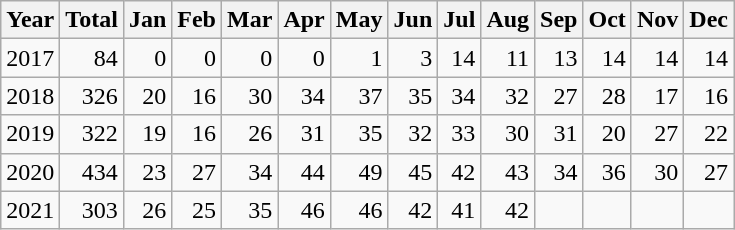<table class="wikitable" style="text-align:right;">
<tr>
<th>Year</th>
<th>Total</th>
<th>Jan</th>
<th>Feb</th>
<th>Mar</th>
<th>Apr</th>
<th>May</th>
<th>Jun</th>
<th>Jul</th>
<th>Aug</th>
<th>Sep</th>
<th>Oct</th>
<th>Nov</th>
<th>Dec</th>
</tr>
<tr align=right>
<td>2017</td>
<td>84</td>
<td>0</td>
<td>0</td>
<td>0</td>
<td>0</td>
<td>1</td>
<td>3</td>
<td>14</td>
<td>11</td>
<td>13</td>
<td>14</td>
<td>14</td>
<td>14</td>
</tr>
<tr align=right>
<td>2018</td>
<td>326</td>
<td>20</td>
<td>16</td>
<td>30</td>
<td>34</td>
<td>37</td>
<td>35</td>
<td>34</td>
<td>32</td>
<td>27</td>
<td>28</td>
<td>17</td>
<td>16</td>
</tr>
<tr align=right>
<td>2019</td>
<td>322</td>
<td>19</td>
<td>16</td>
<td>26</td>
<td>31</td>
<td>35</td>
<td>32</td>
<td>33</td>
<td>30</td>
<td>31</td>
<td>20</td>
<td>27</td>
<td>22</td>
</tr>
<tr align=right>
<td>2020</td>
<td>434</td>
<td>23</td>
<td>27</td>
<td>34</td>
<td>44</td>
<td>49</td>
<td>45</td>
<td>42</td>
<td>43</td>
<td>34</td>
<td>36</td>
<td>30</td>
<td>27</td>
</tr>
<tr align=right>
<td>2021</td>
<td>303</td>
<td>26</td>
<td>25</td>
<td>35</td>
<td>46</td>
<td>46</td>
<td>42</td>
<td>41</td>
<td>42</td>
<td></td>
<td></td>
<td></td>
</tr>
</table>
